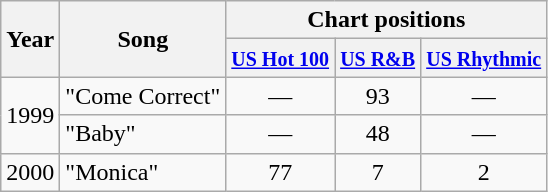<table class="wikitable">
<tr>
<th rowspan="2">Year</th>
<th rowspan="2">Song</th>
<th colspan="3">Chart positions</th>
</tr>
<tr>
<th><small> <a href='#'>US Hot 100</a></small></th>
<th><small> <a href='#'>US R&B</a></small></th>
<th><small> <a href='#'>US Rhythmic</a></small></th>
</tr>
<tr>
<td rowspan="2">1999</td>
<td>"Come Correct"</td>
<td align="center">—</td>
<td align="center">93</td>
<td align="center">—</td>
</tr>
<tr>
<td>"Baby"</td>
<td align="center">—</td>
<td align="center">48</td>
<td align="center">—</td>
</tr>
<tr>
<td>2000</td>
<td>"Monica"</td>
<td align="center">77</td>
<td align="center">7</td>
<td align="center">2</td>
</tr>
</table>
